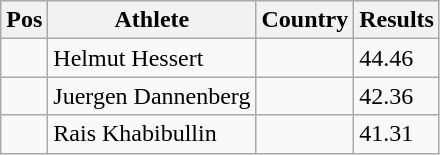<table class="wikitable">
<tr>
<th>Pos</th>
<th>Athlete</th>
<th>Country</th>
<th>Results</th>
</tr>
<tr>
<td align="center"></td>
<td>Helmut Hessert</td>
<td></td>
<td>44.46</td>
</tr>
<tr>
<td align="center"></td>
<td>Juergen Dannenberg</td>
<td></td>
<td>42.36</td>
</tr>
<tr>
<td align="center"></td>
<td>Rais Khabibullin</td>
<td></td>
<td>41.31</td>
</tr>
</table>
